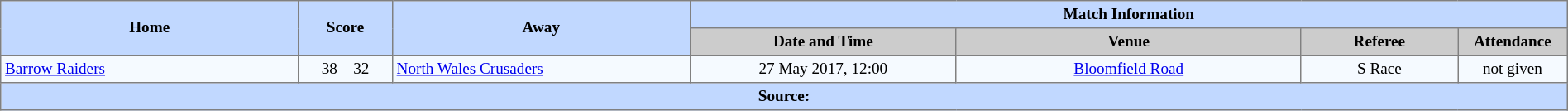<table border=1 style="border-collapse:collapse; font-size:80%; text-align:center;" cellpadding=3 cellspacing=0 width=100%>
<tr bgcolor=#C1D8FF>
<th rowspan=2 width=19%>Home</th>
<th rowspan=2 width=6%>Score</th>
<th rowspan=2 width=19%>Away</th>
<th colspan=6>Match Information</th>
</tr>
<tr bgcolor=#CCCCCC>
<th width=17%>Date and Time</th>
<th width=22%>Venue</th>
<th width=10%>Referee</th>
<th width=7%>Attendance</th>
</tr>
<tr bgcolor=#F5FAFF>
<td align=left> <a href='#'>Barrow Raiders</a></td>
<td>38 – 32</td>
<td align=left> <a href='#'>North Wales Crusaders</a></td>
<td>27 May 2017, 12:00</td>
<td><a href='#'>Bloomfield Road</a></td>
<td>S Race</td>
<td>not given</td>
</tr>
<tr style="background:#c1d8ff;">
<th colspan=12>Source:</th>
</tr>
</table>
